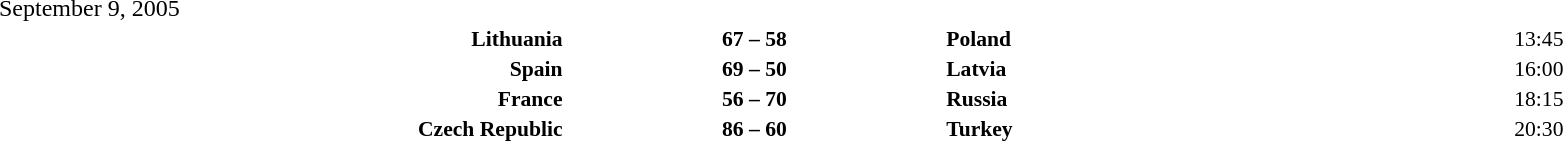<table width=100% cellspacing=1>
<tr>
<th width=30%></th>
<th width=20%></th>
<th width=30%></th>
<th width=20%></th>
</tr>
<tr>
<td>September 9, 2005</td>
</tr>
<tr style=font-size:90%>
<td align=right><strong>Lithuania</strong></td>
<td align=center><strong>67 – 58</strong></td>
<td><strong>Poland</strong></td>
<td>13:45</td>
</tr>
<tr style=font-size:90%>
<td align=right><strong>Spain</strong></td>
<td align=center><strong>69 – 50</strong></td>
<td><strong>Latvia</strong></td>
<td>16:00</td>
</tr>
<tr style=font-size:90%>
<td align=right><strong>France</strong></td>
<td align=center><strong>56 – 70</strong></td>
<td><strong>Russia</strong></td>
<td>18:15</td>
</tr>
<tr style=font-size:90%>
<td align=right><strong>Czech Republic</strong></td>
<td align=center><strong>86 – 60</strong></td>
<td><strong>Turkey</strong></td>
<td>20:30</td>
</tr>
</table>
